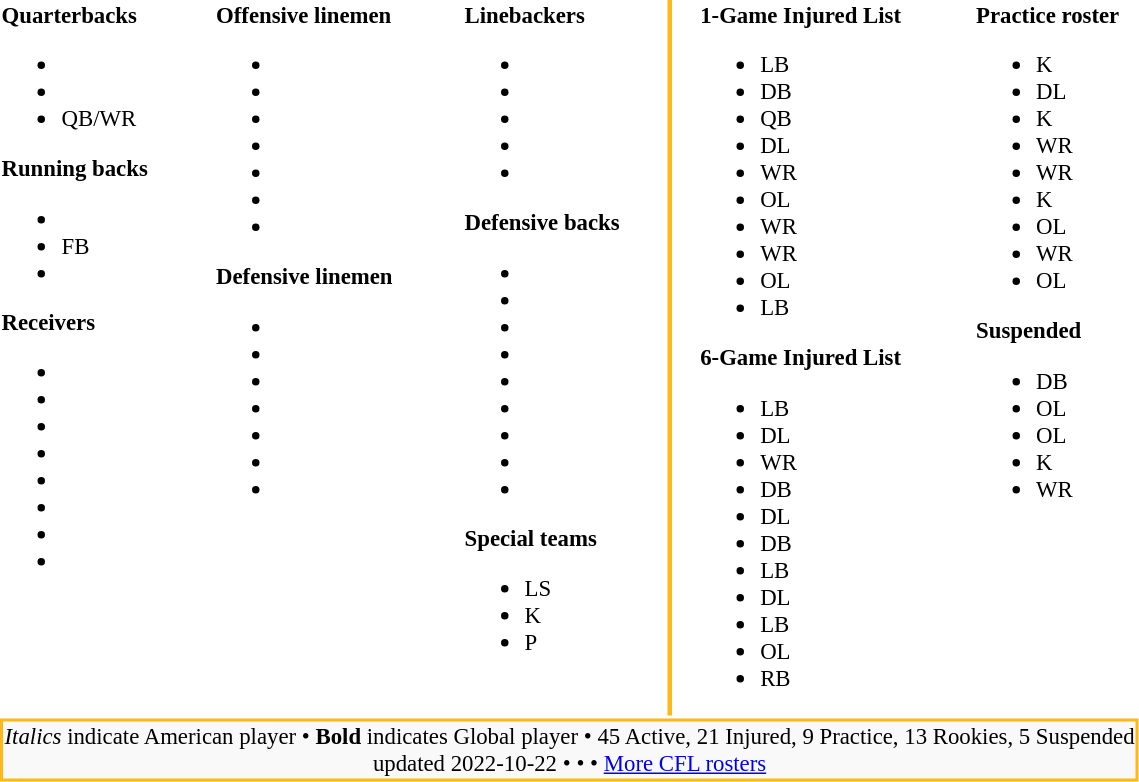<table class="toccolours" style="text-align: left;">
<tr>
<td style="font-size: 95%;vertical-align:top;"><strong>Quarterbacks</strong><br><ul><li></li><li></li><li> QB/WR</li></ul><strong>Running backs</strong><ul><li></li><li> FB</li><li></li></ul><strong>Receivers</strong><ul><li></li><li></li><li></li><li></li><li></li><li></li><li></li><li></li></ul></td>
<td style="width: 25px;"></td>
<td style="font-size: 95%;vertical-align:top;"><strong>Offensive linemen</strong><br><ul><li></li><li></li><li></li><li></li><li></li><li></li><li></li></ul><strong>Defensive linemen</strong><ul><li></li><li></li><li></li><li></li><li></li><li></li><li></li></ul></td>
<td style="width: 25px;"></td>
<td style="font-size: 95%;vertical-align:top;"><strong>Linebackers</strong><br><ul><li></li><li></li><li></li><li></li><li></li></ul><strong>Defensive backs</strong><ul><li></li><li></li><li></li><li></li><li></li><li></li><li></li><li></li><li></li></ul><strong>Special teams</strong><ul><li> LS</li><li> K</li><li> P</li></ul></td>
<td style="width: 12px;"></td>
<td style="width: 0.5px; background-color:#FFB819"></td>
<td style="width: 12px;"></td>
<td style="font-size: 95%;vertical-align:top;"><strong>1-Game Injured List</strong><br><ul><li> LB</li><li> DB</li><li> QB</li><li> DL</li><li> WR</li><li> OL</li><li> WR</li><li> WR</li><li> OL</li><li> LB</li></ul><strong>6-Game Injured List</strong><ul><li> LB</li><li> DL</li><li> WR</li><li> DB</li><li> DL</li><li> DB</li><li> LB</li><li> DL</li><li> LB</li><li> OL</li><li> RB</li></ul></td>
<td style="width: 25px;"></td>
<td style="font-size: 95%;vertical-align:top;"><strong>Practice roster</strong><br><ul><li> K</li><li> DL</li><li> K</li><li> WR</li><li> WR</li><li> K</li><li> OL</li><li> WR</li><li> OL</li></ul><strong>Suspended</strong><ul><li> DB</li><li> OL</li><li> OL</li><li> K</li><li> WR</li></ul></td>
</tr>
<tr>
<td style="text-align:center;font-size: 95%;background:#F9F9F9;border:2px solid #FFB819" colspan="12"><em>Italics</em> indicate American player • <strong>Bold</strong> indicates Global player • 45 Active, 21 Injured, 9 Practice, 13 Rookies, 5 Suspended<br><span></span> updated 2022-10-22 • <span></span> • <span></span> • <a href='#'>More CFL rosters</a></td>
</tr>
</table>
